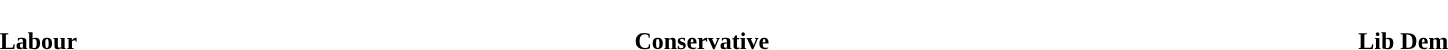<table style="width:100%; text-align:center;">
<tr style="color:white;">
<td style="background-color: "><strong>24</strong></td>
<td style="background-color: "><strong>12</strong></td>
<td style="background-color: "><strong>5</strong></td>
</tr>
<tr>
<td><span><strong>Labour</strong></span></td>
<td><span><strong>Conservative</strong></span></td>
<td><span><strong>Lib Dem</strong></span></td>
</tr>
</table>
